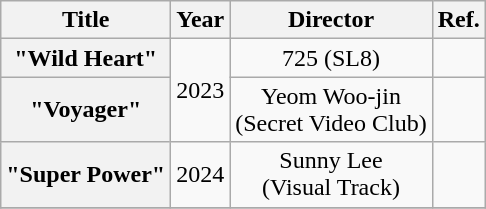<table class="wikitable plainrowheaders" style="text-align:center; table-layout:fixed; margin-right:0">
<tr>
<th>Title</th>
<th>Year</th>
<th>Director</th>
<th>Ref.</th>
</tr>
<tr>
<th scope="row">"Wild Heart"</th>
<td rowspan="2">2023</td>
<td>725 (SL8)</td>
<td></td>
</tr>
<tr>
<th scope="row">"Voyager"</th>
<td>Yeom Woo-jin<br>(Secret Video Club)</td>
<td></td>
</tr>
<tr>
<th scope="row">"Super Power"</th>
<td>2024</td>
<td>Sunny Lee<br>(Visual Track)</td>
<td></td>
</tr>
<tr>
</tr>
</table>
